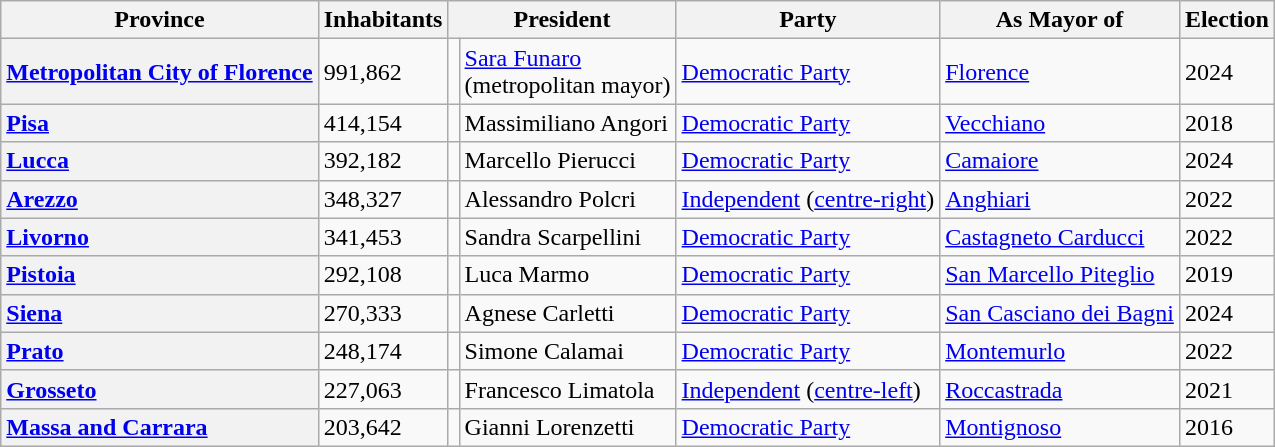<table class="wikitable" border="1">
<tr>
<th scope="col">Province</th>
<th colspan=1>Inhabitants</th>
<th colspan=2>President</th>
<th colspan=1>Party</th>
<th colspan=1>As Mayor of</th>
<th colspan=1>Election</th>
</tr>
<tr>
<th scope="row" style="text-align: left;"><a href='#'>Metropolitan City of Florence</a></th>
<td>991,862</td>
<td></td>
<td><a href='#'>Sara Funaro</a><br>(metropolitan mayor)</td>
<td><a href='#'>Democratic Party</a></td>
<td><a href='#'>Florence</a></td>
<td>2024</td>
</tr>
<tr>
<th scope="row" style="text-align: left;"><a href='#'>Pisa</a></th>
<td>414,154</td>
<td></td>
<td>Massimiliano Angori</td>
<td><a href='#'>Democratic Party</a></td>
<td><a href='#'>Vecchiano</a></td>
<td>2018</td>
</tr>
<tr>
<th scope="row" style="text-align: left;"><a href='#'>Lucca</a></th>
<td>392,182</td>
<td></td>
<td>Marcello Pierucci</td>
<td><a href='#'>Democratic Party</a></td>
<td><a href='#'>Camaiore</a></td>
<td>2024</td>
</tr>
<tr>
<th scope="row" style="text-align: left;"><a href='#'>Arezzo</a></th>
<td>348,327</td>
<td></td>
<td>Alessandro Polcri</td>
<td><a href='#'>Independent</a> (<a href='#'>centre-right</a>)</td>
<td><a href='#'>Anghiari</a></td>
<td>2022</td>
</tr>
<tr>
<th scope="row" style="text-align: left;"><a href='#'>Livorno</a></th>
<td>341,453</td>
<td></td>
<td>Sandra Scarpellini</td>
<td><a href='#'>Democratic Party</a></td>
<td><a href='#'>Castagneto Carducci</a></td>
<td>2022</td>
</tr>
<tr>
<th scope="row" style="text-align: left;"><a href='#'>Pistoia</a></th>
<td>292,108</td>
<td></td>
<td>Luca Marmo</td>
<td><a href='#'>Democratic Party</a></td>
<td><a href='#'>San Marcello Piteglio</a></td>
<td>2019</td>
</tr>
<tr>
<th scope="row" style="text-align: left;"><a href='#'>Siena</a></th>
<td>270,333</td>
<td></td>
<td>Agnese Carletti</td>
<td><a href='#'>Democratic Party</a></td>
<td><a href='#'>San Casciano dei Bagni</a></td>
<td>2024</td>
</tr>
<tr>
<th scope="row" style="text-align: left;"><a href='#'>Prato</a></th>
<td>248,174</td>
<td></td>
<td>Simone Calamai</td>
<td><a href='#'>Democratic Party</a></td>
<td><a href='#'>Montemurlo</a></td>
<td>2022</td>
</tr>
<tr>
<th scope="row" style="text-align: left;"><a href='#'>Grosseto</a></th>
<td>227,063</td>
<td></td>
<td>Francesco Limatola</td>
<td><a href='#'>Independent</a> (<a href='#'>centre-left</a>)</td>
<td><a href='#'>Roccastrada</a></td>
<td>2021</td>
</tr>
<tr>
<th scope="row" style="text-align: left;"><a href='#'>Massa and Carrara</a></th>
<td>203,642</td>
<td></td>
<td>Gianni Lorenzetti</td>
<td><a href='#'>Democratic Party</a></td>
<td><a href='#'>Montignoso</a></td>
<td>2016</td>
</tr>
</table>
